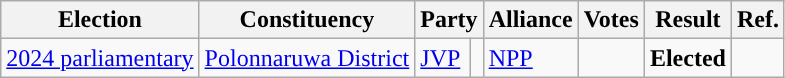<table class="wikitable" style="text-align:left;">
<tr>
<th scope=col>Election</th>
<th scope=col>Constituency</th>
<th scope=col colspan="2">Party</th>
<th scope=col>Alliance</th>
<th scope=col>Votes</th>
<th scope=col>Result</th>
<th scope=col>Ref.</th>
</tr>
<tr>
<td><a href='#'>2024 parliamentary</a></td>
<td><a href='#'>Polonnaruwa District</a></td>
<td><a href='#'>JVP</a></td>
<td rowspan="8" style="background:"></td>
<td><a href='#'>NPP</a></td>
<td align=right></td>
<td><strong>Elected</strong></td>
<td></td>
</tr>
</table>
